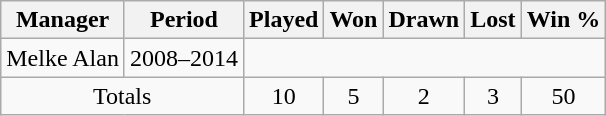<table class="wikitable sortable" style="text-align:center;">
<tr>
<th>Manager</th>
<th>Period</th>
<th>Played</th>
<th>Won</th>
<th>Drawn</th>
<th>Lost</th>
<th>Win %</th>
</tr>
<tr>
<td style="text-align: left;"> Melke Alan</td>
<td>2008–2014<br></td>
</tr>
<tr>
<td colspan="2">Totals</td>
<td>10</td>
<td>5</td>
<td>2</td>
<td>3</td>
<td>50</td>
</tr>
</table>
